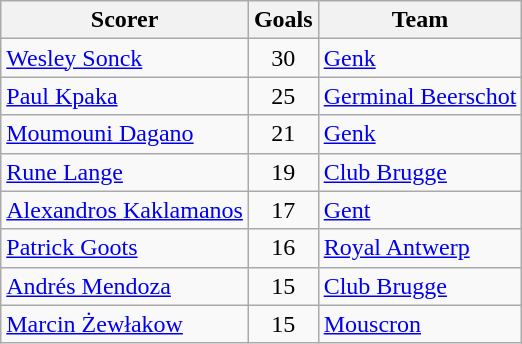<table class="wikitable">
<tr>
<th>Scorer</th>
<th>Goals</th>
<th>Team</th>
</tr>
<tr>
<td> <a href='#'>Wesley Sonck</a></td>
<td style="text-align:center;">30</td>
<td><a href='#'>Genk</a></td>
</tr>
<tr>
<td> <a href='#'>Paul Kpaka</a></td>
<td style="text-align:center;">25</td>
<td><a href='#'>Germinal Beerschot</a></td>
</tr>
<tr>
<td> <a href='#'>Moumouni Dagano</a></td>
<td style="text-align:center;">21</td>
<td><a href='#'>Genk</a></td>
</tr>
<tr>
<td> <a href='#'>Rune Lange</a></td>
<td style="text-align:center;">19</td>
<td><a href='#'>Club Brugge</a></td>
</tr>
<tr>
<td> <a href='#'>Alexandros Kaklamanos</a></td>
<td style="text-align:center;">17</td>
<td><a href='#'>Gent</a></td>
</tr>
<tr>
<td> <a href='#'>Patrick Goots</a></td>
<td style="text-align:center;">16</td>
<td><a href='#'>Royal Antwerp</a></td>
</tr>
<tr>
<td> <a href='#'>Andrés Mendoza</a></td>
<td style="text-align:center;">15</td>
<td><a href='#'>Club Brugge</a></td>
</tr>
<tr>
<td> <a href='#'>Marcin Żewłakow</a></td>
<td style="text-align:center;">15</td>
<td><a href='#'>Mouscron</a></td>
</tr>
</table>
